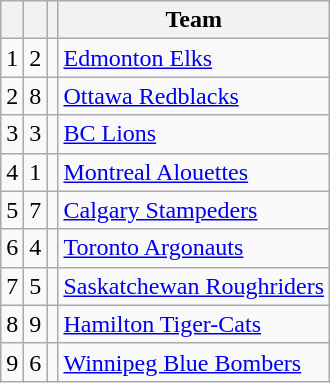<table class="wikitable sortable">
<tr>
<th></th>
<th></th>
<th></th>
<th>Team</th>
</tr>
<tr>
<td style="text-align:center;">1</td>
<td style="text-align:center;">2</td>
<td style="text-align:center;"></td>
<td><a href='#'>Edmonton Elks</a></td>
</tr>
<tr>
<td style="text-align:center;">2</td>
<td style="text-align:center;">8</td>
<td style="text-align:center;"></td>
<td><a href='#'>Ottawa Redblacks</a></td>
</tr>
<tr>
<td style="text-align:center;">3</td>
<td style="text-align:center;">3</td>
<td style="text-align:center;"></td>
<td><a href='#'>BC Lions</a></td>
</tr>
<tr>
<td style="text-align:center;">4</td>
<td style="text-align:center;">1</td>
<td style="text-align:center;"></td>
<td><a href='#'>Montreal Alouettes</a></td>
</tr>
<tr>
<td style="text-align:center;">5</td>
<td style="text-align:center;">7</td>
<td style="text-align:center;"></td>
<td><a href='#'>Calgary Stampeders</a></td>
</tr>
<tr>
<td style="text-align:center;">6</td>
<td style="text-align:center;">4</td>
<td style="text-align:center;"></td>
<td><a href='#'>Toronto Argonauts</a></td>
</tr>
<tr>
<td style="text-align:center;">7</td>
<td style="text-align:center;">5</td>
<td style="text-align:center;"></td>
<td><a href='#'>Saskatchewan Roughriders</a></td>
</tr>
<tr>
<td style="text-align:center;">8</td>
<td style="text-align:center;">9</td>
<td style="text-align:center;"></td>
<td><a href='#'>Hamilton Tiger-Cats</a></td>
</tr>
<tr>
<td style="text-align:center;">9</td>
<td style="text-align:center;">6</td>
<td style="text-align:center;"></td>
<td><a href='#'>Winnipeg Blue Bombers</a></td>
</tr>
</table>
